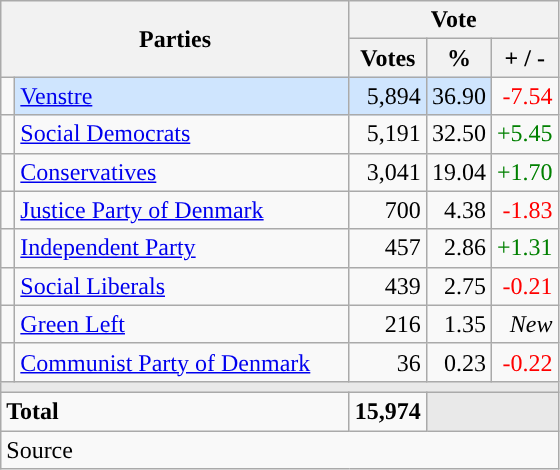<table class="wikitable" style="text-align:right;">
<tr>
<th style="text-align:centre;" rowspan="2" colspan="2" width="225">Parties</th>
<th colspan="3">Vote</th>
</tr>
<tr>
<th width="15">Votes</th>
<th width="15">%</th>
<th width="15">+ / -</th>
</tr>
<tr>
<td width="2" style="color:inherit;background:"></td>
<td bgcolor=#cfe5fe  align="left"><a href='#'>Venstre</a></td>
<td bgcolor=#cfe5fe>5,894</td>
<td bgcolor=#cfe5fe>36.90</td>
<td style=color:red;>-7.54</td>
</tr>
<tr>
<td width="2" style="color:inherit;background:"></td>
<td align="left"><a href='#'>Social Democrats</a></td>
<td>5,191</td>
<td>32.50</td>
<td style=color:green;>+5.45</td>
</tr>
<tr>
<td width="2" style="color:inherit;background:"></td>
<td align="left"><a href='#'>Conservatives</a></td>
<td>3,041</td>
<td>19.04</td>
<td style=color:green;>+1.70</td>
</tr>
<tr>
<td width="2" style="color:inherit;background:"></td>
<td align="left"><a href='#'>Justice Party of Denmark</a></td>
<td>700</td>
<td>4.38</td>
<td style=color:red;>-1.83</td>
</tr>
<tr>
<td width="2" style="color:inherit;background:"></td>
<td align="left"><a href='#'>Independent Party</a></td>
<td>457</td>
<td>2.86</td>
<td style=color:green;>+1.31</td>
</tr>
<tr>
<td width="2" style="color:inherit;background:"></td>
<td align="left"><a href='#'>Social Liberals</a></td>
<td>439</td>
<td>2.75</td>
<td style=color:red;>-0.21</td>
</tr>
<tr>
<td width="2" style="color:inherit;background:"></td>
<td align="left"><a href='#'>Green Left</a></td>
<td>216</td>
<td>1.35</td>
<td><em>New</em></td>
</tr>
<tr>
<td width="2" style="color:inherit;background:"></td>
<td align="left"><a href='#'>Communist Party of Denmark</a></td>
<td>36</td>
<td>0.23</td>
<td style=color:red;>-0.22</td>
</tr>
<tr>
<td colspan="7" bgcolor="#E9E9E9"></td>
</tr>
<tr>
<td align="left" colspan="2"><strong>Total</strong></td>
<td><strong>15,974</strong></td>
<td bgcolor="#E9E9E9" colspan="2"></td>
</tr>
<tr>
<td align="left" colspan="6">Source</td>
</tr>
</table>
